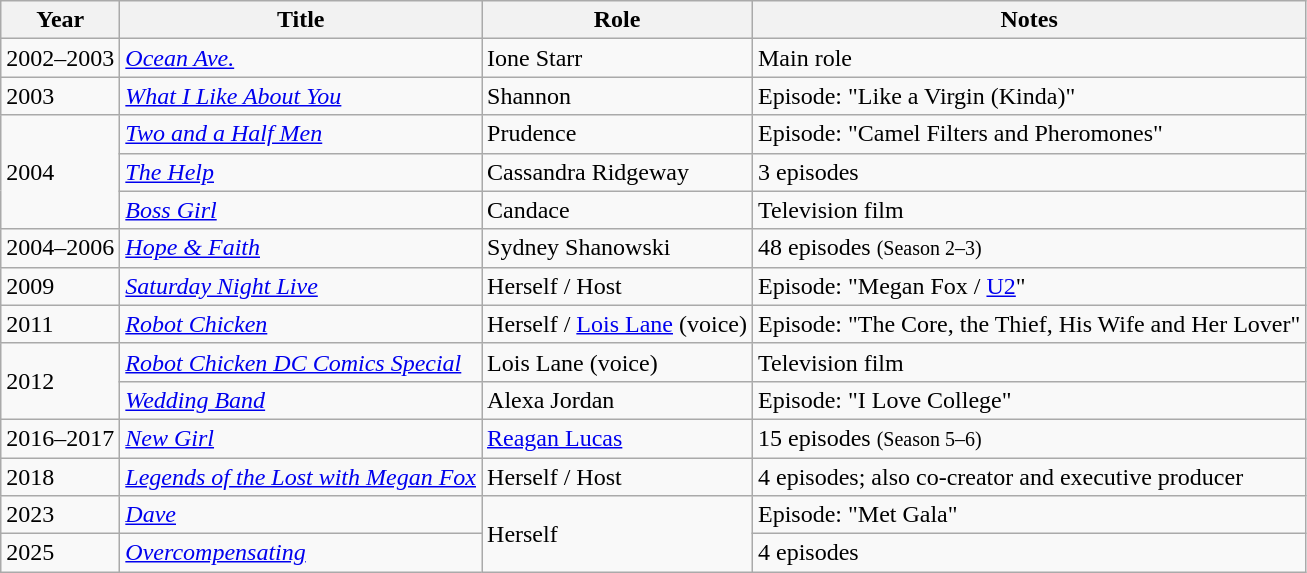<table class="wikitable sortable">
<tr>
<th>Year</th>
<th>Title</th>
<th>Role</th>
<th class="unsortable">Notes</th>
</tr>
<tr>
<td>2002–2003</td>
<td><em><a href='#'>Ocean Ave.</a></em></td>
<td>Ione Starr</td>
<td>Main role</td>
</tr>
<tr>
<td>2003</td>
<td><em><a href='#'>What I Like About You</a></em></td>
<td>Shannon</td>
<td>Episode: "Like a Virgin (Kinda)"</td>
</tr>
<tr>
<td rowspan="3">2004</td>
<td><em><a href='#'>Two and a Half Men</a></em></td>
<td>Prudence</td>
<td>Episode: "Camel Filters and Pheromones"</td>
</tr>
<tr>
<td><em><a href='#'>The Help</a></em></td>
<td>Cassandra Ridgeway</td>
<td>3 episodes</td>
</tr>
<tr>
<td><em><a href='#'>Boss Girl</a></em></td>
<td>Candace</td>
<td>Television film</td>
</tr>
<tr>
<td>2004–2006</td>
<td><em><a href='#'>Hope & Faith</a></em></td>
<td>Sydney Shanowski</td>
<td>48 episodes <small>(Season 2–3)</small></td>
</tr>
<tr>
<td>2009</td>
<td><em><a href='#'>Saturday Night Live</a></em></td>
<td>Herself / Host</td>
<td>Episode: "Megan Fox / <a href='#'>U2</a>"</td>
</tr>
<tr>
<td>2011</td>
<td><em><a href='#'>Robot Chicken</a></em></td>
<td>Herself / <a href='#'>Lois Lane</a> (voice)</td>
<td>Episode: "The Core, the Thief, His Wife and Her Lover"</td>
</tr>
<tr>
<td rowspan="2">2012</td>
<td><em><a href='#'>Robot Chicken DC Comics Special</a></em></td>
<td>Lois Lane (voice)</td>
<td>Television film</td>
</tr>
<tr>
<td><em><a href='#'>Wedding Band</a></em></td>
<td>Alexa Jordan</td>
<td>Episode: "I Love College"</td>
</tr>
<tr>
<td>2016–2017</td>
<td><em><a href='#'>New Girl</a></em></td>
<td><a href='#'>Reagan Lucas</a></td>
<td>15 episodes <small>(Season 5–6)</small></td>
</tr>
<tr>
<td>2018</td>
<td><em><a href='#'>Legends of the Lost with Megan Fox</a></em></td>
<td>Herself / Host</td>
<td>4 episodes; also co-creator and executive producer</td>
</tr>
<tr>
<td>2023</td>
<td><em><a href='#'>Dave</a></em></td>
<td rowspan="2">Herself</td>
<td>Episode: "Met Gala"</td>
</tr>
<tr>
<td>2025</td>
<td><em><a href='#'>Overcompensating</a></em></td>
<td>4 episodes</td>
</tr>
</table>
